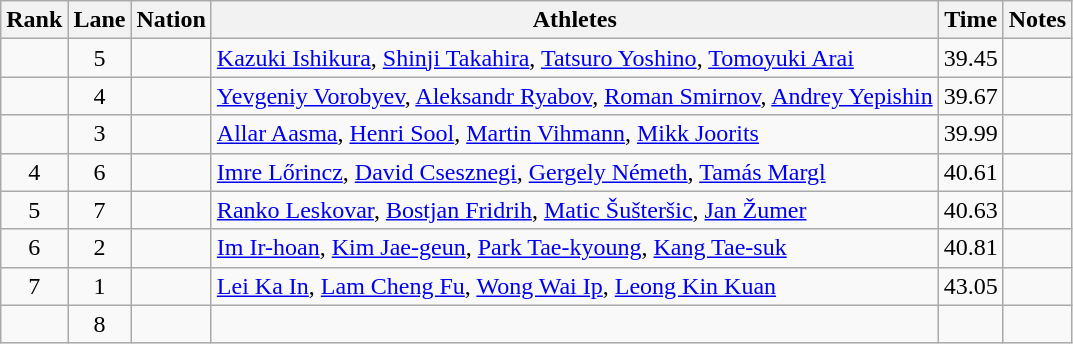<table class="wikitable sortable" style="text-align:center">
<tr>
<th>Rank</th>
<th>Lane</th>
<th>Nation</th>
<th>Athletes</th>
<th>Time</th>
<th>Notes</th>
</tr>
<tr>
<td></td>
<td>5</td>
<td align=left></td>
<td align=left><a href='#'>Kazuki Ishikura</a>, <a href='#'>Shinji Takahira</a>, <a href='#'>Tatsuro Yoshino</a>, <a href='#'>Tomoyuki Arai</a></td>
<td>39.45</td>
<td></td>
</tr>
<tr>
<td></td>
<td>4</td>
<td align=left></td>
<td align=left><a href='#'>Yevgeniy Vorobyev</a>, <a href='#'>Aleksandr Ryabov</a>, <a href='#'>Roman Smirnov</a>, <a href='#'>Andrey Yepishin</a></td>
<td>39.67</td>
<td></td>
</tr>
<tr>
<td></td>
<td>3</td>
<td align=left></td>
<td align=left><a href='#'>Allar Aasma</a>, <a href='#'>Henri Sool</a>, <a href='#'>Martin Vihmann</a>, <a href='#'>Mikk Joorits</a></td>
<td>39.99</td>
<td></td>
</tr>
<tr>
<td>4</td>
<td>6</td>
<td align=left></td>
<td align=left><a href='#'>Imre Lőrincz</a>, <a href='#'>David Csesznegi</a>, <a href='#'>Gergely Németh</a>, <a href='#'>Tamás Margl</a></td>
<td>40.61</td>
<td></td>
</tr>
<tr>
<td>5</td>
<td>7</td>
<td align=left></td>
<td align=left><a href='#'>Ranko Leskovar</a>, <a href='#'>Bostjan Fridrih</a>, <a href='#'>Matic Šušteršic</a>, <a href='#'>Jan Žumer</a></td>
<td>40.63</td>
<td></td>
</tr>
<tr>
<td>6</td>
<td>2</td>
<td align=left></td>
<td align=left><a href='#'>Im Ir-hoan</a>, <a href='#'>Kim Jae-geun</a>, <a href='#'>Park Tae-kyoung</a>, <a href='#'>Kang Tae-suk</a></td>
<td>40.81</td>
<td></td>
</tr>
<tr>
<td>7</td>
<td>1</td>
<td align=left></td>
<td align=left><a href='#'>Lei Ka In</a>, <a href='#'>Lam Cheng Fu</a>, <a href='#'>Wong Wai Ip</a>, <a href='#'>Leong Kin Kuan</a></td>
<td>43.05</td>
<td></td>
</tr>
<tr>
<td></td>
<td>8</td>
<td align=left></td>
<td></td>
<td></td>
<td></td>
</tr>
</table>
